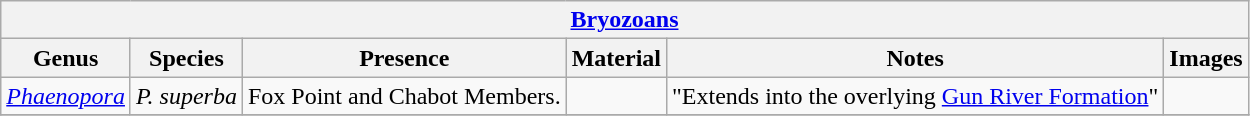<table class="wikitable" align="center">
<tr>
<th colspan="6" align="center"><strong><a href='#'>Bryozoans</a></strong></th>
</tr>
<tr>
<th>Genus</th>
<th>Species</th>
<th>Presence</th>
<th><strong>Material</strong></th>
<th>Notes</th>
<th>Images</th>
</tr>
<tr>
<td><em><a href='#'>Phaenopora</a></em></td>
<td><em>P. superba</em></td>
<td>Fox Point and Chabot Members.</td>
<td></td>
<td>"Extends into the overlying <a href='#'>Gun River Formation</a>"</td>
<td></td>
</tr>
<tr>
</tr>
</table>
